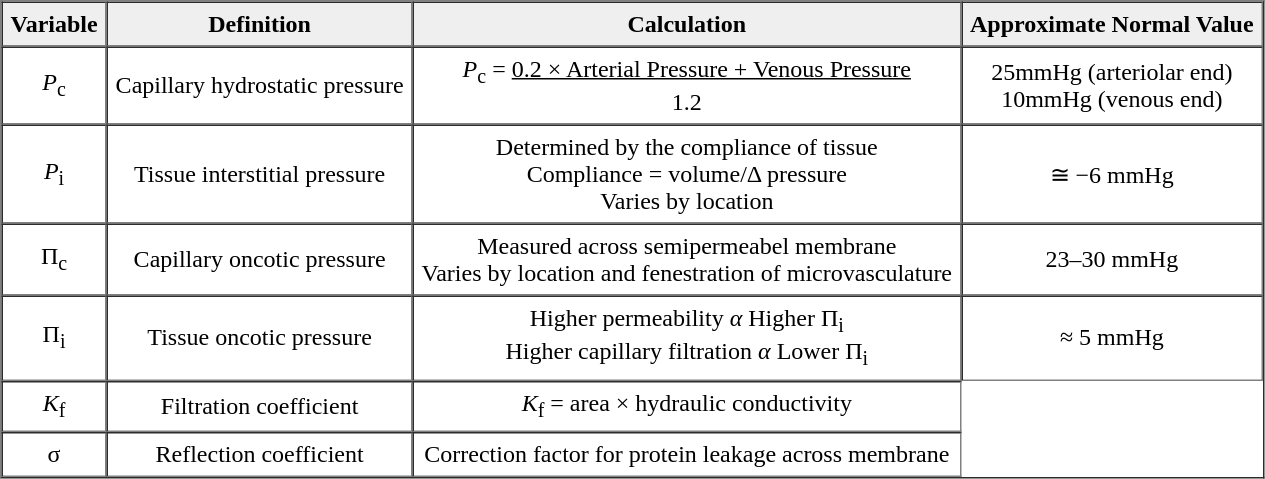<table border="1" cellpadding="5" cellspacing="0" style = "text-align: center; ">
<tr>
<th scope="col" style="background:#efefef;">Variable </th>
<th scope="col" style="background:#efefef;">Definition </th>
<th scope="col" style="background:#efefef;">Calculation <br></th>
<th scope="col" style="background:#efefef;">Approximate Normal Value </th>
</tr>
<tr>
<td><em>P</em><sub>c</sub></td>
<td>Capillary hydrostatic pressure</td>
<td><em>P</em><sub>c</sub> = <u> 0.2 × Arterial Pressure + Venous Pressure </u> <br> 1.2</td>
<td>25mmHg (arteriolar end)<br> 10mmHg (venous end)</td>
</tr>
<tr>
<td><em>P</em><sub>i</sub></td>
<td>Tissue interstitial pressure</td>
<td>Determined by the compliance of tissue <br> Compliance = volume/Δ pressure <br> Varies by location</td>
<td>≅ −6 mmHg</td>
</tr>
<tr>
<td>Π<sub>c</sub></td>
<td>Capillary oncotic pressure</td>
<td>Measured across semipermeabel membrane <br> Varies by location and fenestration of microvasculature</td>
<td>23–30 mmHg</td>
</tr>
<tr>
<td>Π<sub>i</sub></td>
<td>Tissue oncotic pressure</td>
<td>Higher permeability <em>α</em>  Higher Π<sub>i</sub> <br> Higher capillary filtration <em>α</em> Lower Π<sub>i</sub></td>
<td>≈ 5 mmHg</td>
</tr>
<tr>
<td><em>K</em><sub>f</sub></td>
<td>Filtration coefficient</td>
<td><em>K</em><sub>f</sub> = area × hydraulic conductivity</td>
</tr>
<tr>
<td>σ</td>
<td>Reflection coefficient</td>
<td>Correction factor for protein leakage across membrane</td>
</tr>
<tr>
</tr>
</table>
